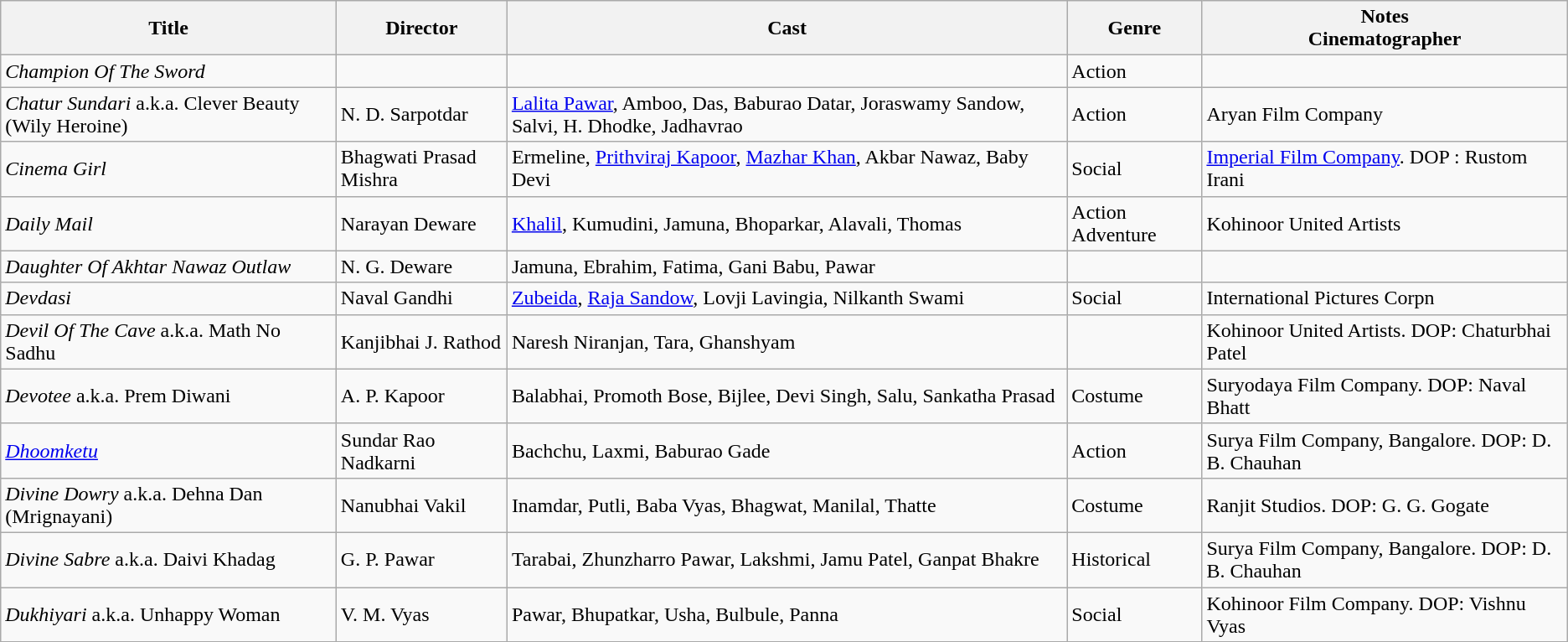<table class="wikitable">
<tr>
<th>Title</th>
<th>Director</th>
<th>Cast</th>
<th>Genre</th>
<th>Notes<br>Cinematographer</th>
</tr>
<tr>
<td><em>Champion Of The Sword</em></td>
<td></td>
<td></td>
<td>Action</td>
<td></td>
</tr>
<tr>
<td><em>Chatur Sundari</em> a.k.a. Clever Beauty (Wily Heroine)</td>
<td>N. D. Sarpotdar</td>
<td><a href='#'>Lalita Pawar</a>, Amboo, Das, Baburao Datar, Joraswamy Sandow, Salvi, H. Dhodke, Jadhavrao</td>
<td>Action</td>
<td>Aryan Film Company</td>
</tr>
<tr>
<td><em>Cinema Girl</em></td>
<td>Bhagwati Prasad Mishra</td>
<td>Ermeline, <a href='#'>Prithviraj Kapoor</a>, <a href='#'>Mazhar Khan</a>, Akbar Nawaz, Baby Devi</td>
<td>Social</td>
<td><a href='#'>Imperial Film Company</a>. DOP : Rustom Irani</td>
</tr>
<tr>
<td><em>Daily Mail</em></td>
<td>Narayan Deware</td>
<td><a href='#'>Khalil</a>, Kumudini, Jamuna, Bhoparkar, Alavali, Thomas</td>
<td>Action Adventure</td>
<td>Kohinoor United Artists</td>
</tr>
<tr>
<td><em>Daughter Of Akhtar Nawaz Outlaw</em></td>
<td>N. G. Deware</td>
<td>Jamuna, Ebrahim, Fatima, Gani Babu, Pawar</td>
<td></td>
<td></td>
</tr>
<tr>
<td><em>Devdasi</em></td>
<td>Naval Gandhi</td>
<td><a href='#'>Zubeida</a>, <a href='#'>Raja Sandow</a>, Lovji Lavingia, Nilkanth Swami</td>
<td>Social</td>
<td>International Pictures Corpn</td>
</tr>
<tr>
<td><em>Devil Of The Cave</em> a.k.a. Math No Sadhu</td>
<td>Kanjibhai J. Rathod</td>
<td>Naresh Niranjan, Tara, Ghanshyam</td>
<td></td>
<td>Kohinoor United Artists. DOP: Chaturbhai Patel</td>
</tr>
<tr>
<td><em>Devotee</em> a.k.a. Prem Diwani</td>
<td>A. P. Kapoor</td>
<td>Balabhai, Promoth Bose, Bijlee, Devi Singh, Salu, Sankatha Prasad</td>
<td>Costume</td>
<td>Suryodaya Film Company. DOP: Naval Bhatt</td>
</tr>
<tr>
<td><em><a href='#'>Dhoomketu</a></em></td>
<td>Sundar Rao Nadkarni</td>
<td>Bachchu, Laxmi, Baburao Gade</td>
<td>Action</td>
<td>Surya Film Company, Bangalore. DOP: D. B. Chauhan</td>
</tr>
<tr>
<td><em>Divine Dowry</em> a.k.a. Dehna Dan (Mrignayani)</td>
<td>Nanubhai Vakil</td>
<td>Inamdar, Putli, Baba Vyas, Bhagwat, Manilal, Thatte</td>
<td>Costume</td>
<td>Ranjit Studios. DOP: G. G. Gogate</td>
</tr>
<tr>
<td><em>Divine Sabre</em> a.k.a. Daivi Khadag</td>
<td>G. P. Pawar</td>
<td>Tarabai, Zhunzharro Pawar, Lakshmi, Jamu Patel, Ganpat Bhakre</td>
<td>Historical</td>
<td>Surya Film Company, Bangalore. DOP: D. B. Chauhan</td>
</tr>
<tr>
<td><em>Dukhiyari</em> a.k.a. Unhappy Woman</td>
<td>V. M. Vyas</td>
<td>Pawar, Bhupatkar, Usha, Bulbule, Panna</td>
<td>Social</td>
<td>Kohinoor Film Company. DOP: Vishnu Vyas</td>
</tr>
<tr>
</tr>
</table>
